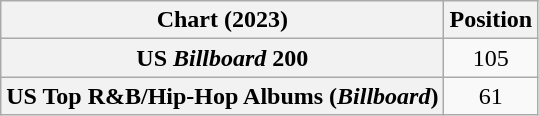<table class="wikitable sortable plainrowheaders" style="text-align:center">
<tr>
<th scope="col">Chart (2023)</th>
<th scope="col">Position</th>
</tr>
<tr>
<th scope="row">US <em>Billboard</em> 200</th>
<td>105</td>
</tr>
<tr>
<th scope="row">US Top R&B/Hip-Hop Albums (<em>Billboard</em>)</th>
<td>61</td>
</tr>
</table>
